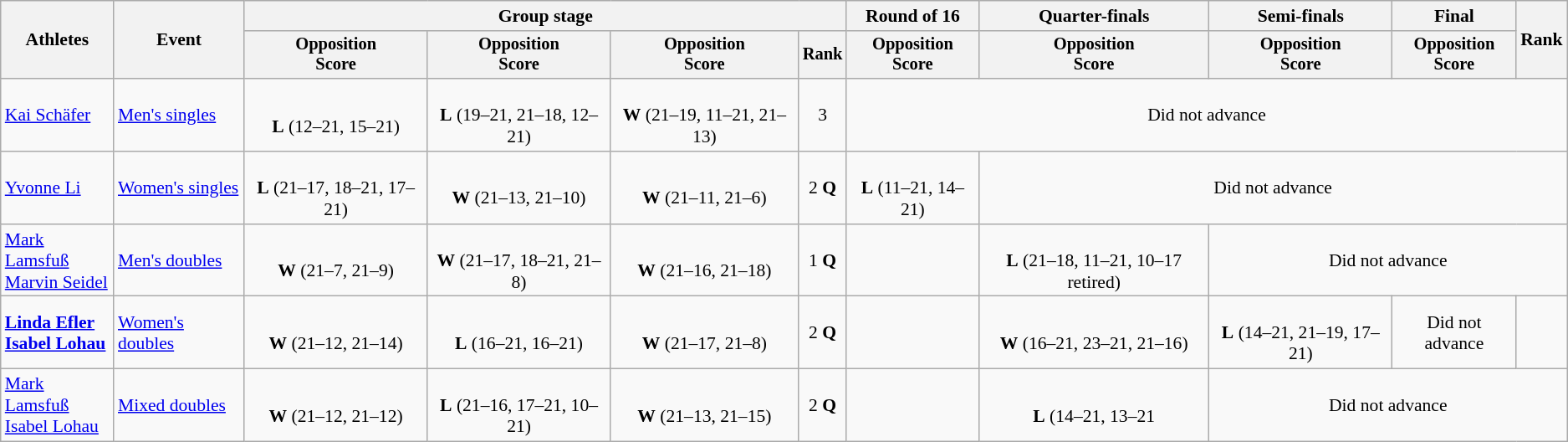<table class="wikitable" style="font-size:90%">
<tr>
<th rowspan="2">Athletes</th>
<th rowspan="2">Event</th>
<th colspan="4">Group stage</th>
<th>Round of 16</th>
<th>Quarter-finals</th>
<th>Semi-finals</th>
<th>Final</th>
<th rowspan="2">Rank</th>
</tr>
<tr style="font-size:95%">
<th>Opposition<br>Score</th>
<th>Opposition<br>Score</th>
<th>Opposition<br>Score</th>
<th>Rank</th>
<th>Opposition<br>Score</th>
<th>Opposition<br>Score</th>
<th>Opposition<br>Score</th>
<th>Opposition<br>Score</th>
</tr>
<tr align="center">
<td align="left"><a href='#'>Kai Schäfer</a></td>
<td align="left"><a href='#'>Men's singles</a></td>
<td><br><strong>L</strong> (12–21, 15–21)</td>
<td><br><strong>L</strong> (19–21, 21–18, 12–21)</td>
<td><br><strong>W</strong> (21–19, 11–21, 21–13)</td>
<td>3</td>
<td colspan=5>Did not advance</td>
</tr>
<tr align="center">
<td align="left"><a href='#'>Yvonne Li</a></td>
<td align="left"><a href='#'>Women's singles</a></td>
<td><br><strong>L</strong> (21–17, 18–21, 17–21)</td>
<td><br><strong>W</strong> (21–13, 21–10)</td>
<td><br><strong>W</strong> (21–11, 21–6)</td>
<td>2 <strong>Q</strong></td>
<td><br><strong>L</strong> (11–21, 14–21)</td>
<td colspan=4>Did not advance</td>
</tr>
<tr align="center">
<td align="left"><a href='#'>Mark Lamsfuß</a><br><a href='#'>Marvin Seidel</a></td>
<td align="left"><a href='#'>Men's doubles</a></td>
<td><br><strong>W</strong> (21–7, 21–9)</td>
<td><br><strong>W</strong> (21–17, 18–21, 21–8)</td>
<td><br><strong>W</strong> (21–16, 21–18)</td>
<td>1 <strong>Q</strong></td>
<td></td>
<td><br><strong>L</strong> (21–18, 11–21, 10–17 retired)</td>
<td colspan=3>Did not advance</td>
</tr>
<tr align="center">
<td align="left"><strong><a href='#'>Linda Efler</a><br><a href='#'>Isabel Lohau</a></strong></td>
<td align="left"><a href='#'>Women's doubles</a></td>
<td><br><strong>W</strong> (21–12, 21–14)</td>
<td><br><strong>L</strong> (16–21, 16–21)</td>
<td><br><strong>W</strong> (21–17, 21–8)</td>
<td>2 <strong>Q</strong></td>
<td></td>
<td><br><strong>W</strong> (16–21, 23–21, 21–16)</td>
<td><br><strong>L</strong> (14–21, 21–19, 17–21)</td>
<td>Did not advance</td>
<td></td>
</tr>
<tr align="center">
<td align="left"><a href='#'>Mark Lamsfuß</a><br><a href='#'>Isabel Lohau</a></td>
<td align="left"><a href='#'>Mixed doubles</a></td>
<td><br><strong>W</strong> (21–12, 21–12)</td>
<td><br><strong>L</strong> (21–16, 17–21, 10–21)</td>
<td><br><strong>W</strong> (21–13, 21–15)</td>
<td>2 <strong>Q</strong></td>
<td></td>
<td><br><strong>L</strong> (14–21, 13–21</td>
<td colspan=3>Did not advance</td>
</tr>
</table>
